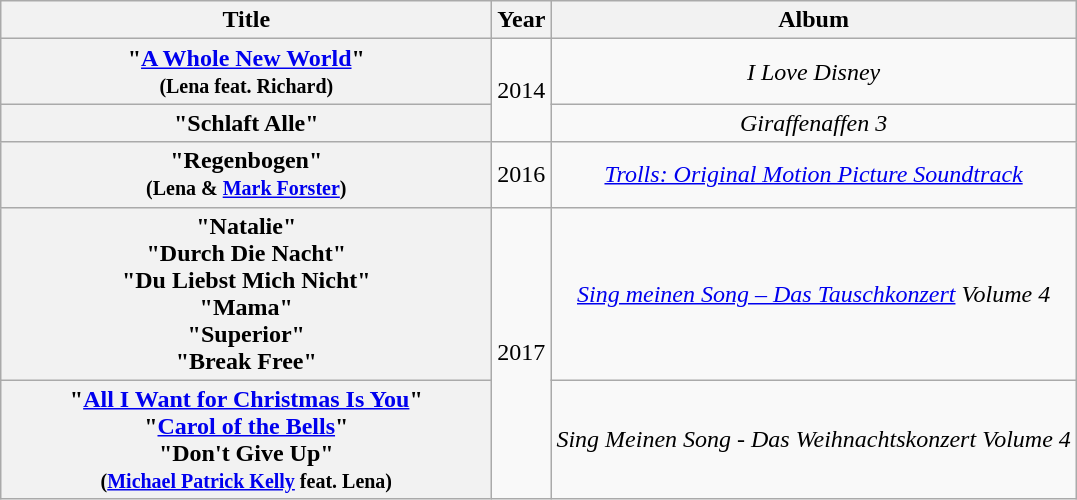<table class="wikitable plainrowheaders" style="text-align:center;" border="1">
<tr>
<th scope="col" style="width:20em;">Title</th>
<th scope="col">Year</th>
<th scope="col">Album</th>
</tr>
<tr>
<th scope="row">"<a href='#'>A Whole New World</a>"<br><small>(Lena feat. Richard)</small></th>
<td rowspan="2">2014</td>
<td><em>I Love Disney</em></td>
</tr>
<tr>
<th scope="row">"Schlaft Alle"</th>
<td><em>Giraffenaffen 3</em></td>
</tr>
<tr>
<th scope="row">"Regenbogen"<br><small>(Lena & <a href='#'>Mark Forster</a>)</small></th>
<td>2016</td>
<td><em><a href='#'>Trolls: Original Motion Picture Soundtrack</a></em></td>
</tr>
<tr>
<th scope="row">"Natalie"<br>"Durch Die Nacht"<br>"Du Liebst Mich Nicht"<br>"Mama"<br>"Superior"<br>"Break Free"</th>
<td rowspan="2">2017</td>
<td><em><a href='#'>Sing meinen Song – Das Tauschkonzert</a> Volume 4</em></td>
</tr>
<tr>
<th scope="row">"<a href='#'>All I Want for Christmas Is You</a>"<br>"<a href='#'>Carol of the Bells</a>"<br>"Don't Give Up"<br><small>(<a href='#'>Michael Patrick Kelly</a> feat. Lena)</small></th>
<td><em>Sing Meinen Song - Das Weihnachtskonzert Volume 4</em></td>
</tr>
</table>
